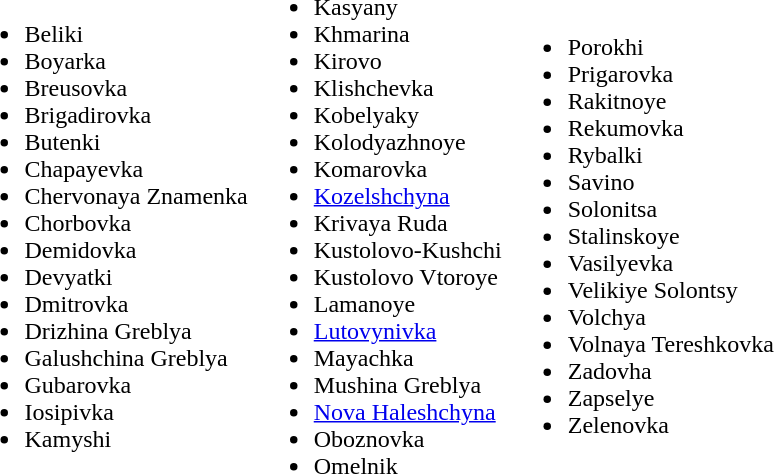<table>
<tr>
<td><br><ul><li>Beliki</li><li>Boyarka</li><li>Breusovka</li><li>Brigadirovka</li><li>Butenki</li><li>Chapayevka</li><li>Chervonaya Znamenka</li><li>Chorbovka</li><li>Demidovka</li><li>Devyatki</li><li>Dmitrovka</li><li>Drizhina Greblya</li><li>Galushchina Greblya</li><li>Gubarovka</li><li>Iosipivka</li><li>Kamyshi</li></ul></td>
<td><br><ul><li>Kasyany</li><li>Khmarina</li><li>Kirovo</li><li>Klishchevka</li><li>Kobelyaky</li><li>Kolodyazhnoye</li><li>Komarovka</li><li><a href='#'>Kozelshchyna</a></li><li>Krivaya Ruda</li><li>Kustolovo-Kushchi</li><li>Kustolovo Vtoroye</li><li>Lamanoye</li><li><a href='#'>Lutovynivka</a></li><li>Mayachka</li><li>Mushina Greblya</li><li><a href='#'>Nova Haleshchyna</a></li><li>Oboznovka</li><li>Omelnik</li></ul></td>
<td><br><ul><li>Porokhi</li><li>Prigarovka</li><li>Rakitnoye</li><li>Rekumovka</li><li>Rybalki</li><li>Savino</li><li>Solonitsa</li><li>Stalinskoye</li><li>Vasilyevka</li><li>Velikiye Solontsy</li><li>Volchya</li><li>Volnaya Tereshkovka</li><li>Zadovha</li><li>Zapselye</li><li>Zelenovka</li></ul></td>
</tr>
</table>
